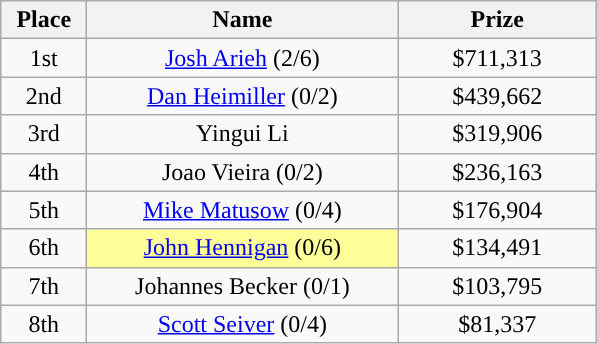<table class="wikitable">
<tr>
<th width="50">Place</th>
<th width="200">Name</th>
<th width="125">Prize</th>
</tr>
<tr>
<td align = "center">1st</td>
<td align = "center"> <a href='#'>Josh Arieh</a> (2/6)</td>
<td align = "center">$711,313</td>
</tr>
<tr>
<td align = "center">2nd</td>
<td align = "center"> <a href='#'>Dan Heimiller</a> (0/2)</td>
<td align = "center">$439,662</td>
</tr>
<tr>
<td align = "center">3rd</td>
<td align = "center"> Yingui Li</td>
<td align = "center">$319,906</td>
</tr>
<tr>
<td align = "center">4th</td>
<td align = "center"> Joao Vieira (0/2)</td>
<td align = "center">$236,163</td>
</tr>
<tr>
<td align = "center">5th</td>
<td align = "center"> <a href='#'>Mike Matusow</a> (0/4)</td>
<td align = "center">$176,904</td>
</tr>
<tr>
<td align = "center">6th</td>
<td align="center" style="background-color:#FFFF99;"> <a href='#'>John Hennigan</a> (0/6)</td>
<td align = "center">$134,491</td>
</tr>
<tr>
<td align = "center">7th</td>
<td align = "center"> Johannes Becker (0/1)</td>
<td align = "center">$103,795</td>
</tr>
<tr>
<td align = "center">8th</td>
<td align = "center"> <a href='#'>Scott Seiver</a> (0/4)</td>
<td align = "center">$81,337</td>
</tr>
</table>
